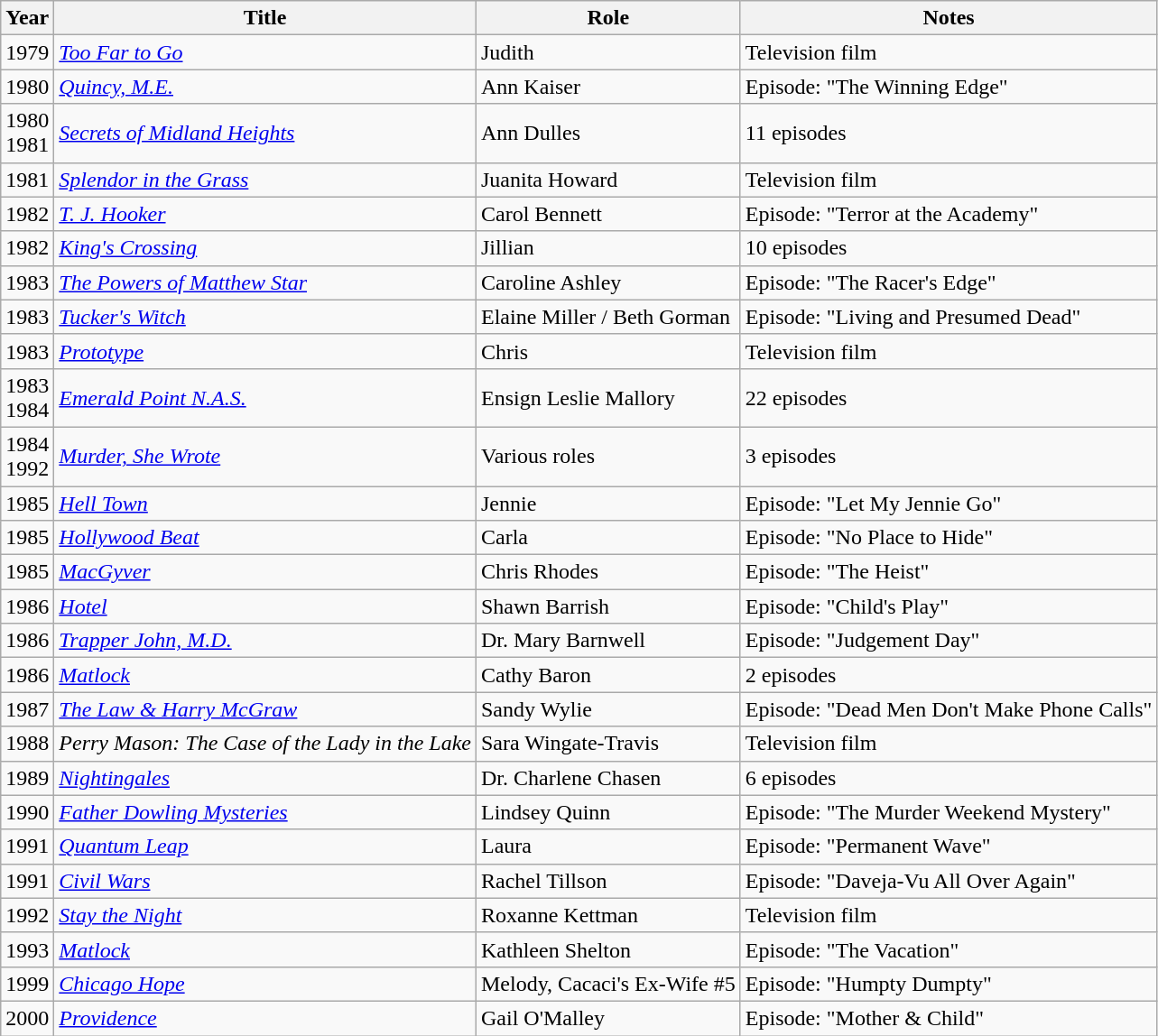<table class="wikitable sortable">
<tr>
<th>Year</th>
<th>Title</th>
<th>Role</th>
<th class="unsortable">Notes</th>
</tr>
<tr>
<td>1979</td>
<td><em><a href='#'>Too Far to Go</a></em></td>
<td>Judith</td>
<td>Television film</td>
</tr>
<tr>
<td>1980</td>
<td><em><a href='#'>Quincy, M.E.</a></em></td>
<td>Ann Kaiser</td>
<td>Episode: "The Winning Edge"</td>
</tr>
<tr>
<td>1980<br>1981</td>
<td><em><a href='#'>Secrets of Midland Heights</a></em></td>
<td>Ann Dulles</td>
<td>11 episodes</td>
</tr>
<tr>
<td>1981</td>
<td><em><a href='#'>Splendor in the Grass</a></em></td>
<td>Juanita Howard</td>
<td>Television film</td>
</tr>
<tr>
<td>1982</td>
<td><em><a href='#'>T. J. Hooker</a></em></td>
<td>Carol Bennett</td>
<td>Episode: "Terror at the Academy"</td>
</tr>
<tr>
<td>1982</td>
<td><em><a href='#'>King's Crossing</a></em></td>
<td>Jillian</td>
<td>10 episodes</td>
</tr>
<tr>
<td>1983</td>
<td><em><a href='#'>The Powers of Matthew Star</a></em></td>
<td>Caroline Ashley</td>
<td>Episode: "The Racer's Edge"</td>
</tr>
<tr>
<td>1983</td>
<td><em><a href='#'>Tucker's Witch</a></em></td>
<td>Elaine Miller / Beth Gorman</td>
<td>Episode: "Living and Presumed Dead"</td>
</tr>
<tr>
<td>1983</td>
<td><em><a href='#'>Prototype</a></em></td>
<td>Chris</td>
<td>Television film</td>
</tr>
<tr>
<td>1983<br>1984</td>
<td><em><a href='#'>Emerald Point N.A.S.</a></em></td>
<td>Ensign Leslie Mallory</td>
<td>22 episodes</td>
</tr>
<tr>
<td>1984<br>1992</td>
<td><em><a href='#'>Murder, She Wrote</a></em></td>
<td>Various roles</td>
<td>3 episodes</td>
</tr>
<tr>
<td>1985</td>
<td><em><a href='#'>Hell Town</a></em></td>
<td>Jennie</td>
<td>Episode: "Let My Jennie Go"</td>
</tr>
<tr>
<td>1985</td>
<td><em><a href='#'>Hollywood Beat</a></em></td>
<td>Carla</td>
<td>Episode: "No Place to Hide"</td>
</tr>
<tr>
<td>1985</td>
<td><em><a href='#'>MacGyver</a></em></td>
<td>Chris Rhodes</td>
<td>Episode: "The Heist"</td>
</tr>
<tr>
<td>1986</td>
<td><em><a href='#'>Hotel</a></em></td>
<td>Shawn Barrish</td>
<td>Episode: "Child's Play"</td>
</tr>
<tr>
<td>1986</td>
<td><em><a href='#'>Trapper John, M.D.</a></em></td>
<td>Dr. Mary Barnwell</td>
<td>Episode: "Judgement Day"</td>
</tr>
<tr>
<td>1986</td>
<td><em><a href='#'>Matlock</a></em></td>
<td>Cathy Baron</td>
<td>2 episodes</td>
</tr>
<tr>
<td>1987</td>
<td><em><a href='#'>The Law & Harry McGraw</a></em></td>
<td>Sandy Wylie</td>
<td>Episode: "Dead Men Don't Make Phone Calls"</td>
</tr>
<tr>
<td>1988</td>
<td><em>Perry Mason: The Case of the Lady in the Lake</em></td>
<td>Sara Wingate-Travis</td>
<td>Television film</td>
</tr>
<tr>
<td>1989</td>
<td><em><a href='#'>Nightingales</a></em></td>
<td>Dr. Charlene Chasen</td>
<td>6 episodes</td>
</tr>
<tr>
<td>1990</td>
<td><em><a href='#'>Father Dowling Mysteries</a></em></td>
<td>Lindsey Quinn</td>
<td>Episode: "The Murder Weekend Mystery"</td>
</tr>
<tr>
<td>1991</td>
<td><em><a href='#'>Quantum Leap</a></em></td>
<td>Laura</td>
<td>Episode: "Permanent Wave"</td>
</tr>
<tr>
<td>1991</td>
<td><em><a href='#'>Civil Wars</a></em></td>
<td>Rachel Tillson</td>
<td>Episode: "Daveja-Vu All Over Again"</td>
</tr>
<tr>
<td>1992</td>
<td><em><a href='#'>Stay the Night</a></em></td>
<td>Roxanne Kettman</td>
<td>Television film</td>
</tr>
<tr>
<td>1993</td>
<td><em><a href='#'>Matlock</a></em></td>
<td>Kathleen Shelton</td>
<td>Episode: "The Vacation"</td>
</tr>
<tr>
<td>1999</td>
<td><em><a href='#'>Chicago Hope</a></em></td>
<td>Melody, Cacaci's Ex-Wife #5</td>
<td>Episode: "Humpty Dumpty"</td>
</tr>
<tr>
<td>2000</td>
<td><em><a href='#'>Providence</a></em></td>
<td>Gail O'Malley</td>
<td>Episode: "Mother & Child"</td>
</tr>
</table>
